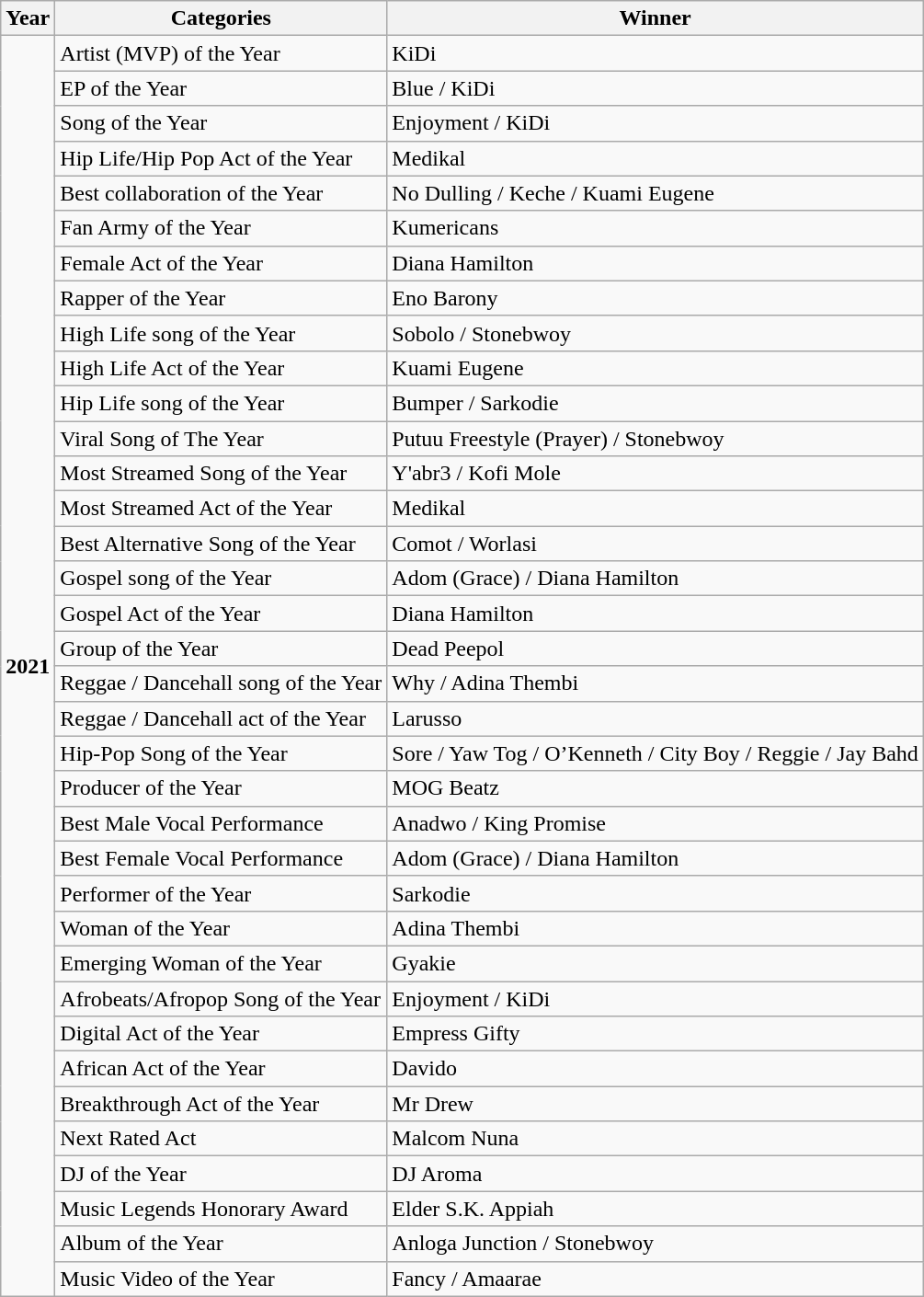<table class="wikitable">
<tr>
<th>Year</th>
<th>Categories</th>
<th>Winner</th>
</tr>
<tr>
<td rowspan="36"><strong>2021</strong></td>
<td>Artist (MVP) of the Year</td>
<td>KiDi</td>
</tr>
<tr>
<td>EP of the Year</td>
<td>Blue / KiDi</td>
</tr>
<tr>
<td>Song of the Year</td>
<td>Enjoyment / KiDi</td>
</tr>
<tr>
<td>Hip Life/Hip Pop Act of the Year</td>
<td>Medikal</td>
</tr>
<tr>
<td>Best collaboration of the Year</td>
<td>No Dulling / Keche / Kuami Eugene</td>
</tr>
<tr>
<td>Fan Army of the Year</td>
<td>Kumericans</td>
</tr>
<tr>
<td>Female Act of the Year</td>
<td>Diana Hamilton</td>
</tr>
<tr>
<td>Rapper of the Year</td>
<td>Eno Barony</td>
</tr>
<tr>
<td>High Life song of the Year</td>
<td>Sobolo / Stonebwoy</td>
</tr>
<tr>
<td>High Life Act of the Year</td>
<td>Kuami Eugene</td>
</tr>
<tr>
<td>Hip Life song of the Year</td>
<td>Bumper / Sarkodie</td>
</tr>
<tr>
<td>Viral Song of The Year</td>
<td>Putuu Freestyle (Prayer) / Stonebwoy</td>
</tr>
<tr>
<td>Most Streamed Song of the Year</td>
<td>Y'abr3 / Kofi Mole</td>
</tr>
<tr>
<td>Most Streamed Act of the Year</td>
<td>Medikal</td>
</tr>
<tr>
<td>Best Alternative Song of the Year</td>
<td>Comot / Worlasi</td>
</tr>
<tr>
<td>Gospel song of the Year</td>
<td>Adom (Grace) / Diana Hamilton</td>
</tr>
<tr>
<td>Gospel Act of the Year</td>
<td>Diana Hamilton</td>
</tr>
<tr>
<td>Group of the Year</td>
<td>Dead Peepol</td>
</tr>
<tr>
<td>Reggae / Dancehall song of the Year</td>
<td>Why / Adina Thembi</td>
</tr>
<tr>
<td>Reggae / Dancehall act of the Year</td>
<td>Larusso</td>
</tr>
<tr>
<td>Hip-Pop Song of the Year</td>
<td>Sore / Yaw Tog / O’Kenneth / City Boy / Reggie / Jay Bahd</td>
</tr>
<tr>
<td>Producer of the Year</td>
<td>MOG Beatz</td>
</tr>
<tr>
<td>Best Male Vocal Performance</td>
<td>Anadwo / King Promise</td>
</tr>
<tr>
<td>Best Female Vocal Performance</td>
<td>Adom (Grace) / Diana Hamilton</td>
</tr>
<tr>
<td>Performer of the Year</td>
<td>Sarkodie</td>
</tr>
<tr>
<td>Woman of the Year</td>
<td>Adina Thembi</td>
</tr>
<tr>
<td>Emerging Woman of the Year</td>
<td>Gyakie</td>
</tr>
<tr>
<td>Afrobeats/Afropop Song of the Year</td>
<td>Enjoyment / KiDi</td>
</tr>
<tr>
<td>Digital Act of the Year</td>
<td>Empress Gifty</td>
</tr>
<tr>
<td>African Act of the Year</td>
<td>Davido</td>
</tr>
<tr>
<td>Breakthrough Act of the Year</td>
<td>Mr Drew</td>
</tr>
<tr>
<td>Next Rated Act</td>
<td>Malcom Nuna</td>
</tr>
<tr>
<td>DJ of the Year</td>
<td>DJ Aroma</td>
</tr>
<tr>
<td>Music Legends Honorary Award</td>
<td>Elder S.K. Appiah</td>
</tr>
<tr>
<td>Album of the Year</td>
<td>Anloga Junction / Stonebwoy</td>
</tr>
<tr>
<td>Music Video of the Year</td>
<td>Fancy / Amaarae</td>
</tr>
</table>
